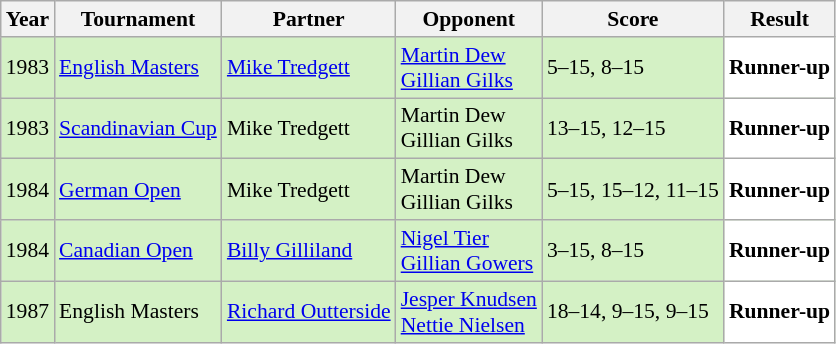<table class="sortable wikitable" style="font-size: 90%;">
<tr>
<th>Year</th>
<th>Tournament</th>
<th>Partner</th>
<th>Opponent</th>
<th>Score</th>
<th>Result</th>
</tr>
<tr style="background:#D4F1C5">
<td align="center">1983</td>
<td align="left"><a href='#'>English Masters</a></td>
<td align="left"> <a href='#'>Mike Tredgett</a></td>
<td align="left"> <a href='#'>Martin Dew</a><br> <a href='#'>Gillian Gilks</a></td>
<td align="left">5–15, 8–15</td>
<td style="text-align:left; background: white"> <strong>Runner-up</strong></td>
</tr>
<tr style="background:#D4F1C5">
<td align="center">1983</td>
<td align="left"><a href='#'>Scandinavian Cup</a></td>
<td align="left"> Mike Tredgett</td>
<td align="left"> Martin Dew<br> Gillian Gilks</td>
<td align="left">13–15, 12–15</td>
<td style="text-align:left; background: white"> <strong>Runner-up</strong></td>
</tr>
<tr style="background:#D4F1C5">
<td align="center">1984</td>
<td align="left"><a href='#'>German Open</a></td>
<td align="left"> Mike Tredgett</td>
<td align="left"> Martin Dew<br> Gillian Gilks</td>
<td align="left">5–15, 15–12, 11–15</td>
<td style="text-align:left; background: white"> <strong>Runner-up</strong></td>
</tr>
<tr style="background:#D4F1C5">
<td align="center">1984</td>
<td align="left"><a href='#'>Canadian Open</a></td>
<td align="left"> <a href='#'>Billy Gilliland</a></td>
<td align="left"> <a href='#'>Nigel Tier</a> <br>  <a href='#'>Gillian Gowers</a></td>
<td align="left">3–15, 8–15</td>
<td style="text-align:left; background:white"> <strong>Runner-up</strong></td>
</tr>
<tr style="background:#D4F1C5">
<td align="center">1987</td>
<td align="left">English Masters</td>
<td align="left"> <a href='#'>Richard Outterside</a></td>
<td align="left"> <a href='#'>Jesper Knudsen</a><br> <a href='#'>Nettie Nielsen</a></td>
<td align="left">18–14, 9–15, 9–15</td>
<td style="text-align:left; background:white"> <strong>Runner-up</strong></td>
</tr>
</table>
